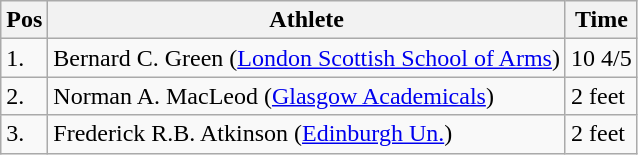<table class="wikitable">
<tr>
<th>Pos</th>
<th>Athlete</th>
<th>Time</th>
</tr>
<tr>
<td>1.</td>
<td>Bernard C. Green (<a href='#'>London Scottish School of Arms</a>)</td>
<td>10 4/5</td>
</tr>
<tr>
<td>2.</td>
<td>Norman A. MacLeod (<a href='#'>Glasgow Academicals</a>)</td>
<td>2 feet</td>
</tr>
<tr>
<td>3.</td>
<td>Frederick R.B. Atkinson (<a href='#'>Edinburgh Un.</a>)</td>
<td>2 feet</td>
</tr>
</table>
